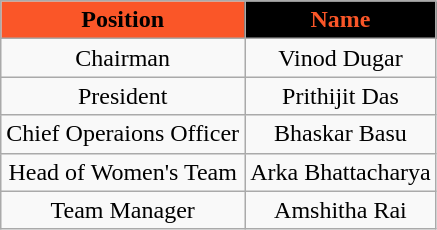<table class="wikitable" style="text-align:center;">
<tr>
<th colspan="1" style="background:#FA5628; color:#000000; text-align:center;">Position</th>
<th colspan="1" style="background:#000000; color:#FA5628; text-align:center;">Name</th>
</tr>
<tr>
<td>Chairman</td>
<td> Vinod Dugar</td>
</tr>
<tr>
<td>President</td>
<td> Prithijit Das</td>
</tr>
<tr>
<td>Chief Operaions Officer</td>
<td> Bhaskar Basu</td>
</tr>
<tr>
<td>Head of Women's Team</td>
<td> Arka Bhattacharya</td>
</tr>
<tr>
<td>Team Manager</td>
<td> Amshitha Rai</td>
</tr>
</table>
